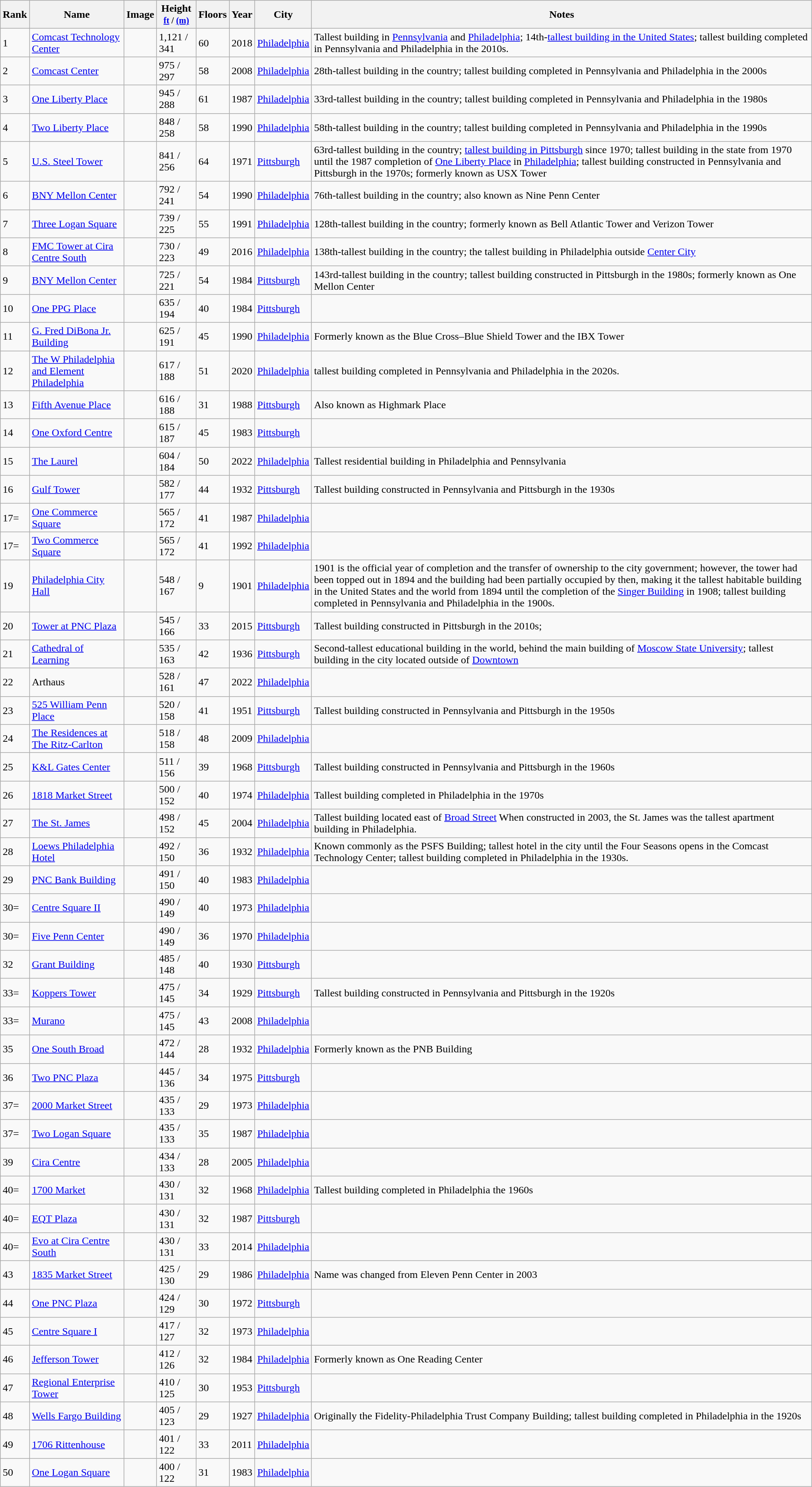<table class="wikitable sortable">
<tr>
<th>Rank</th>
<th>Name</th>
<th>Image</th>
<th>Height<br><small><a href='#'>ft</a> / <a href='#'>(m)</a></small></th>
<th>Floors</th>
<th>Year</th>
<th>City</th>
<th class="unsortable">Notes</th>
</tr>
<tr>
<td>1</td>
<td><a href='#'>Comcast Technology Center</a></td>
<td></td>
<td>1,121 / 341</td>
<td>60</td>
<td>2018</td>
<td><a href='#'>Philadelphia</a></td>
<td>Tallest building in <a href='#'>Pennsylvania</a> and <a href='#'>Philadelphia</a>; 14th-<a href='#'>tallest building in the United States</a>; tallest building completed in Pennsylvania and Philadelphia in the 2010s.</td>
</tr>
<tr>
<td>2</td>
<td><a href='#'>Comcast Center</a></td>
<td></td>
<td>975 / 297</td>
<td>58</td>
<td>2008</td>
<td><a href='#'>Philadelphia</a></td>
<td>28th-tallest building in the country; tallest building completed in Pennsylvania and Philadelphia in the 2000s</td>
</tr>
<tr>
<td>3</td>
<td><a href='#'>One Liberty Place</a></td>
<td></td>
<td>945 / 288</td>
<td>61</td>
<td>1987</td>
<td><a href='#'>Philadelphia</a></td>
<td>33rd-tallest building in the country; tallest building completed in Pennsylvania and Philadelphia in the 1980s</td>
</tr>
<tr>
<td>4</td>
<td><a href='#'>Two Liberty Place</a></td>
<td></td>
<td>848 / 258</td>
<td>58</td>
<td>1990</td>
<td><a href='#'>Philadelphia</a></td>
<td>58th-tallest building in the country; tallest building completed in Pennsylvania and Philadelphia in the 1990s</td>
</tr>
<tr>
<td>5</td>
<td><a href='#'>U.S. Steel Tower</a></td>
<td></td>
<td>841 / 256</td>
<td>64</td>
<td>1971</td>
<td><a href='#'>Pittsburgh</a></td>
<td>63rd-tallest building in the country; <a href='#'>tallest building in Pittsburgh</a> since 1970; tallest building in the state from 1970 until the 1987 completion of <a href='#'>One Liberty Place</a> in <a href='#'>Philadelphia</a>; tallest building constructed in Pennsylvania and Pittsburgh in the 1970s; formerly known as USX Tower</td>
</tr>
<tr>
<td>6</td>
<td><a href='#'>BNY Mellon Center</a></td>
<td></td>
<td>792 / 241</td>
<td>54</td>
<td>1990</td>
<td><a href='#'>Philadelphia</a></td>
<td>76th-tallest building in the country; also known as Nine Penn Center</td>
</tr>
<tr>
<td>7</td>
<td><a href='#'>Three Logan Square</a></td>
<td></td>
<td>739 / 225</td>
<td>55</td>
<td>1991</td>
<td><a href='#'>Philadelphia</a></td>
<td>128th-tallest building in the country; formerly known as Bell Atlantic Tower and Verizon Tower</td>
</tr>
<tr>
<td>8</td>
<td><a href='#'>FMC Tower at Cira Centre South</a></td>
<td></td>
<td>730 / 223</td>
<td>49</td>
<td>2016</td>
<td><a href='#'>Philadelphia</a></td>
<td>138th-tallest building in the country; the tallest building in Philadelphia outside <a href='#'>Center City</a></td>
</tr>
<tr>
<td>9</td>
<td><a href='#'>BNY Mellon Center</a></td>
<td></td>
<td>725 / 221</td>
<td>54</td>
<td>1984</td>
<td><a href='#'>Pittsburgh</a></td>
<td>143rd-tallest building in the country; tallest building constructed in Pittsburgh in the 1980s; formerly known as One Mellon Center</td>
</tr>
<tr>
<td>10</td>
<td><a href='#'>One PPG Place</a></td>
<td></td>
<td>635 / 194</td>
<td>40</td>
<td>1984</td>
<td><a href='#'>Pittsburgh</a></td>
<td></td>
</tr>
<tr>
<td>11</td>
<td><a href='#'>G. Fred DiBona Jr. Building</a></td>
<td></td>
<td>625 / 191</td>
<td>45</td>
<td>1990</td>
<td><a href='#'>Philadelphia</a></td>
<td>Formerly known as the Blue Cross–Blue Shield Tower and the IBX Tower</td>
</tr>
<tr>
<td>12</td>
<td><a href='#'>The W Philadelphia and Element Philadelphia</a></td>
<td></td>
<td>617 / 188</td>
<td>51</td>
<td>2020</td>
<td><a href='#'>Philadelphia</a></td>
<td>tallest building completed in Pennsylvania and Philadelphia in the 2020s.</td>
</tr>
<tr>
<td>13</td>
<td><a href='#'>Fifth Avenue Place</a></td>
<td></td>
<td>616 / 188</td>
<td>31</td>
<td>1988</td>
<td><a href='#'>Pittsburgh</a></td>
<td>Also known as Highmark Place</td>
</tr>
<tr>
<td>14</td>
<td><a href='#'>One Oxford Centre</a></td>
<td></td>
<td>615 / 187</td>
<td>45</td>
<td>1983</td>
<td><a href='#'>Pittsburgh</a></td>
<td></td>
</tr>
<tr>
<td>15</td>
<td><a href='#'>The Laurel</a></td>
<td></td>
<td>604 / 184</td>
<td>50</td>
<td>2022</td>
<td><a href='#'>Philadelphia</a></td>
<td>Tallest residential building in Philadelphia and Pennsylvania</td>
</tr>
<tr>
<td>16</td>
<td><a href='#'>Gulf Tower</a></td>
<td></td>
<td>582 / 177</td>
<td>44</td>
<td>1932</td>
<td><a href='#'>Pittsburgh</a></td>
<td>Tallest building constructed in Pennsylvania and Pittsburgh in the 1930s</td>
</tr>
<tr>
<td>17=</td>
<td><a href='#'>One Commerce Square</a></td>
<td></td>
<td>565 / 172</td>
<td>41</td>
<td>1987</td>
<td><a href='#'>Philadelphia</a></td>
<td></td>
</tr>
<tr>
<td>17=</td>
<td><a href='#'>Two Commerce Square</a></td>
<td></td>
<td>565 / 172</td>
<td>41</td>
<td>1992</td>
<td><a href='#'>Philadelphia</a></td>
<td></td>
</tr>
<tr>
<td>19</td>
<td><a href='#'>Philadelphia City Hall</a></td>
<td></td>
<td>548 / 167</td>
<td>9</td>
<td>1901</td>
<td><a href='#'>Philadelphia</a></td>
<td>1901 is the official year of completion and the transfer of ownership to the city government; however, the tower had been topped out in 1894 and the building had been partially occupied by then, making it the tallest habitable building in the United States and the world from 1894 until the completion of the <a href='#'>Singer Building</a> in 1908; tallest building completed in Pennsylvania and Philadelphia in the 1900s.</td>
</tr>
<tr>
<td>20</td>
<td><a href='#'>Tower at PNC Plaza</a></td>
<td></td>
<td>545 / 166</td>
<td>33</td>
<td>2015</td>
<td><a href='#'>Pittsburgh</a></td>
<td>Tallest building constructed in Pittsburgh in the 2010s; </td>
</tr>
<tr>
<td>21</td>
<td><a href='#'>Cathedral of Learning</a></td>
<td></td>
<td>535 / 163</td>
<td>42</td>
<td>1936</td>
<td><a href='#'>Pittsburgh</a></td>
<td>Second-tallest educational building in the world, behind the main building of <a href='#'>Moscow State University</a>; tallest building in the city located outside of <a href='#'>Downtown</a></td>
</tr>
<tr>
<td>22</td>
<td>Arthaus</td>
<td></td>
<td>528 / 161</td>
<td>47</td>
<td>2022</td>
<td><a href='#'>Philadelphia</a></td>
<td></td>
</tr>
<tr>
<td>23</td>
<td><a href='#'>525 William Penn Place</a></td>
<td></td>
<td>520 / 158</td>
<td>41</td>
<td>1951</td>
<td><a href='#'>Pittsburgh</a></td>
<td>Tallest building constructed in Pennsylvania and Pittsburgh in the 1950s</td>
</tr>
<tr>
<td>24</td>
<td><a href='#'>The Residences at The Ritz-Carlton</a></td>
<td></td>
<td>518 / 158</td>
<td>48</td>
<td>2009</td>
<td><a href='#'>Philadelphia</a></td>
<td></td>
</tr>
<tr>
<td>25</td>
<td><a href='#'>K&L Gates Center</a></td>
<td></td>
<td>511 / 156</td>
<td>39</td>
<td>1968</td>
<td><a href='#'>Pittsburgh</a></td>
<td>Tallest building constructed in Pennsylvania and Pittsburgh in the 1960s</td>
</tr>
<tr>
<td>26</td>
<td><a href='#'>1818 Market Street</a></td>
<td></td>
<td>500 / 152</td>
<td>40</td>
<td>1974</td>
<td><a href='#'>Philadelphia</a></td>
<td>Tallest building completed in Philadelphia in the 1970s</td>
</tr>
<tr>
<td>27</td>
<td><a href='#'>The St. James</a></td>
<td></td>
<td>498 / 152</td>
<td>45</td>
<td>2004</td>
<td><a href='#'>Philadelphia</a></td>
<td>Tallest building located east of <a href='#'>Broad Street</a> When constructed in 2003, the St. James was the tallest apartment building in Philadelphia.</td>
</tr>
<tr>
<td>28</td>
<td><a href='#'>Loews Philadelphia Hotel</a></td>
<td></td>
<td>492 / 150</td>
<td>36</td>
<td>1932</td>
<td><a href='#'>Philadelphia</a></td>
<td>Known commonly as the PSFS Building; tallest hotel in the city until the Four Seasons opens in the Comcast Technology Center; tallest building completed in Philadelphia in the 1930s.</td>
</tr>
<tr>
<td>29</td>
<td><a href='#'>PNC Bank Building</a></td>
<td></td>
<td>491 / 150</td>
<td>40</td>
<td>1983</td>
<td><a href='#'>Philadelphia</a></td>
<td></td>
</tr>
<tr>
<td>30=</td>
<td><a href='#'>Centre Square II</a></td>
<td></td>
<td>490 / 149</td>
<td>40</td>
<td>1973</td>
<td><a href='#'>Philadelphia</a></td>
<td></td>
</tr>
<tr>
<td>30=</td>
<td><a href='#'>Five Penn Center</a></td>
<td></td>
<td>490 / 149</td>
<td>36</td>
<td>1970</td>
<td><a href='#'>Philadelphia</a></td>
<td></td>
</tr>
<tr>
<td>32</td>
<td><a href='#'>Grant Building</a></td>
<td></td>
<td>485 / 148</td>
<td>40</td>
<td>1930</td>
<td><a href='#'>Pittsburgh</a></td>
<td></td>
</tr>
<tr>
<td>33=</td>
<td><a href='#'>Koppers Tower</a></td>
<td></td>
<td>475 / 145</td>
<td>34</td>
<td>1929</td>
<td><a href='#'>Pittsburgh</a></td>
<td>Tallest building constructed in Pennsylvania and Pittsburgh in the 1920s</td>
</tr>
<tr>
<td>33=</td>
<td><a href='#'>Murano</a></td>
<td></td>
<td>475 / 145</td>
<td>43</td>
<td>2008</td>
<td><a href='#'>Philadelphia</a></td>
<td></td>
</tr>
<tr>
<td>35</td>
<td><a href='#'>One South Broad</a></td>
<td></td>
<td>472 / 144</td>
<td>28</td>
<td>1932</td>
<td><a href='#'>Philadelphia</a></td>
<td>Formerly known as the PNB Building</td>
</tr>
<tr>
<td>36</td>
<td><a href='#'>Two PNC Plaza</a></td>
<td></td>
<td>445 / 136</td>
<td>34</td>
<td>1975</td>
<td><a href='#'>Pittsburgh</a></td>
<td></td>
</tr>
<tr>
<td>37=</td>
<td><a href='#'>2000 Market Street</a></td>
<td></td>
<td>435 / 133</td>
<td>29</td>
<td>1973</td>
<td><a href='#'>Philadelphia</a></td>
<td></td>
</tr>
<tr>
<td>37=</td>
<td><a href='#'>Two Logan Square</a></td>
<td></td>
<td>435 / 133</td>
<td>35</td>
<td>1987</td>
<td><a href='#'>Philadelphia</a></td>
<td></td>
</tr>
<tr>
<td>39</td>
<td><a href='#'>Cira Centre</a></td>
<td></td>
<td>434 / 133</td>
<td>28</td>
<td>2005</td>
<td><a href='#'>Philadelphia</a></td>
<td></td>
</tr>
<tr>
<td>40=</td>
<td><a href='#'>1700 Market</a></td>
<td></td>
<td>430 / 131</td>
<td>32</td>
<td>1968</td>
<td><a href='#'>Philadelphia</a></td>
<td>Tallest building completed in Philadelphia the 1960s</td>
</tr>
<tr>
<td>40=</td>
<td><a href='#'>EQT Plaza</a></td>
<td></td>
<td>430 / 131</td>
<td>32</td>
<td>1987</td>
<td><a href='#'>Pittsburgh</a></td>
<td></td>
</tr>
<tr>
<td>40=</td>
<td><a href='#'>Evo at Cira Centre South</a></td>
<td></td>
<td>430 / 131</td>
<td>33</td>
<td>2014</td>
<td><a href='#'>Philadelphia</a></td>
<td></td>
</tr>
<tr>
<td>43</td>
<td><a href='#'>1835 Market Street</a></td>
<td></td>
<td>425 / 130</td>
<td>29</td>
<td>1986</td>
<td><a href='#'>Philadelphia</a></td>
<td>Name was changed from Eleven Penn Center in 2003</td>
</tr>
<tr>
<td>44</td>
<td><a href='#'>One PNC Plaza</a></td>
<td></td>
<td>424 / 129</td>
<td>30</td>
<td>1972</td>
<td><a href='#'>Pittsburgh</a></td>
<td></td>
</tr>
<tr>
<td>45</td>
<td><a href='#'>Centre Square I</a></td>
<td></td>
<td>417 / 127</td>
<td>32</td>
<td>1973</td>
<td><a href='#'>Philadelphia</a></td>
<td></td>
</tr>
<tr>
<td>46</td>
<td><a href='#'>Jefferson Tower</a></td>
<td></td>
<td>412 / 126</td>
<td>32</td>
<td>1984</td>
<td><a href='#'>Philadelphia</a></td>
<td>Formerly known as One Reading Center</td>
</tr>
<tr>
<td>47</td>
<td><a href='#'>Regional Enterprise Tower</a></td>
<td></td>
<td>410 / 125</td>
<td>30</td>
<td>1953</td>
<td><a href='#'>Pittsburgh</a></td>
<td></td>
</tr>
<tr>
<td>48</td>
<td><a href='#'>Wells Fargo Building</a></td>
<td></td>
<td>405 / 123</td>
<td>29</td>
<td>1927</td>
<td><a href='#'>Philadelphia</a></td>
<td>Originally the Fidelity-Philadelphia Trust Company Building; tallest building completed in Philadelphia in the 1920s</td>
</tr>
<tr>
<td>49</td>
<td><a href='#'>1706 Rittenhouse</a></td>
<td></td>
<td>401 / 122</td>
<td>33</td>
<td>2011</td>
<td><a href='#'>Philadelphia</a></td>
<td></td>
</tr>
<tr>
<td>50</td>
<td><a href='#'>One Logan Square</a></td>
<td></td>
<td>400 / 122</td>
<td>31</td>
<td>1983</td>
<td><a href='#'>Philadelphia</a></td>
<td></td>
</tr>
</table>
